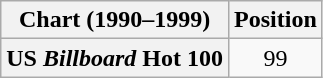<table class="wikitable plainrowheaders">
<tr>
<th>Chart (1990–1999)</th>
<th>Position</th>
</tr>
<tr>
<th scope="row">US <em>Billboard</em> Hot 100</th>
<td align="center">99</td>
</tr>
</table>
